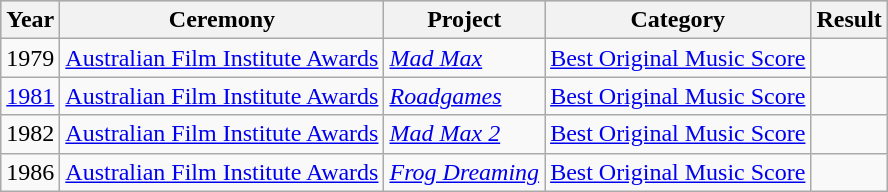<table class="wikitable">
<tr style="background:#ccc; text-align:center;">
<th>Year</th>
<th>Ceremony</th>
<th>Project</th>
<th>Category</th>
<th>Result</th>
</tr>
<tr>
<td>1979</td>
<td><a href='#'>Australian Film Institute Awards</a></td>
<td><em><a href='#'>Mad Max</a></em></td>
<td><a href='#'>Best Original Music Score</a></td>
<td></td>
</tr>
<tr>
<td><a href='#'>1981</a></td>
<td><a href='#'>Australian Film Institute Awards</a></td>
<td><em><a href='#'>Roadgames</a></em></td>
<td><a href='#'>Best Original Music Score</a></td>
<td></td>
</tr>
<tr>
<td>1982</td>
<td><a href='#'>Australian Film Institute Awards</a></td>
<td><em><a href='#'>Mad Max 2</a></em></td>
<td><a href='#'>Best Original Music Score</a></td>
<td></td>
</tr>
<tr>
<td>1986</td>
<td><a href='#'>Australian Film Institute Awards</a></td>
<td><em><a href='#'>Frog Dreaming</a></em></td>
<td><a href='#'>Best Original Music Score</a></td>
<td></td>
</tr>
</table>
